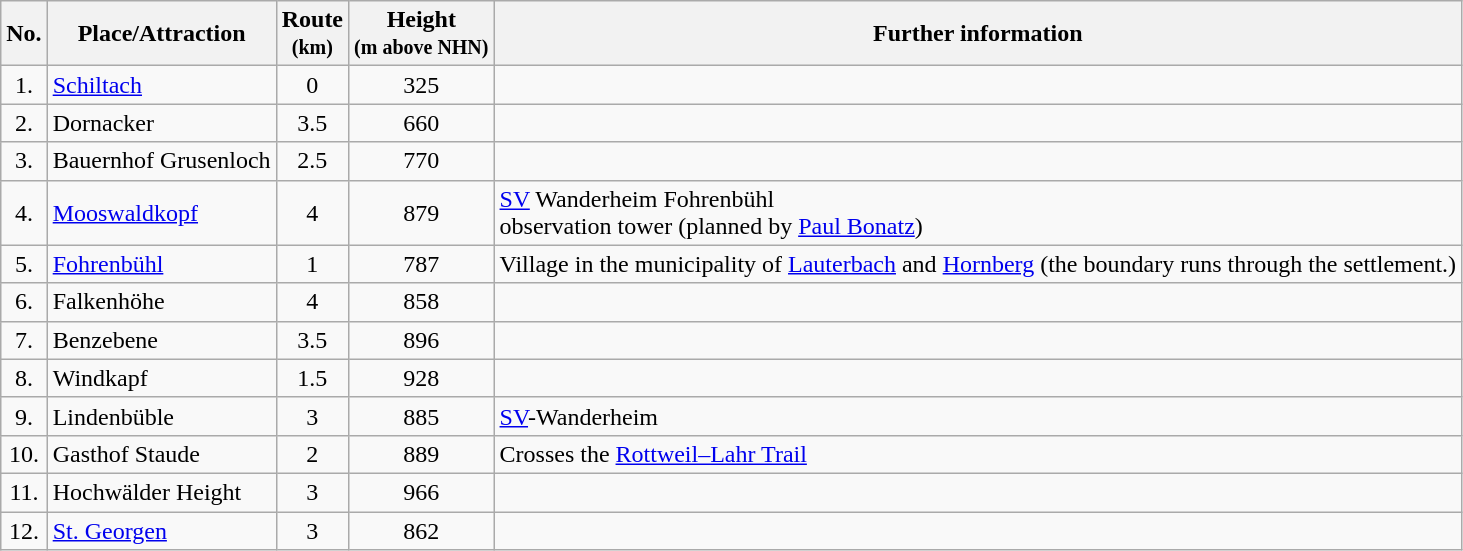<table class="wikitable toptextcells">
<tr class="hintergrundfarbe5">
<th>No.</th>
<th>Place/Attraction</th>
<th>Route <br><small>(km)</small></th>
<th>Height <br><small>(m above NHN)</small></th>
<th class="unsortable">Further information</th>
</tr>
<tr>
<td style="text-align:center">1.</td>
<td><a href='#'>Schiltach</a></td>
<td style="text-align:center">0</td>
<td style="text-align:center">325</td>
<td></td>
</tr>
<tr>
<td style="text-align:center">2.</td>
<td>Dornacker</td>
<td style="text-align:center">3.5</td>
<td style="text-align:center">660</td>
<td></td>
</tr>
<tr>
<td style="text-align:center">3.</td>
<td>Bauernhof Grusenloch</td>
<td style="text-align:center">2.5</td>
<td style="text-align:center">770</td>
<td></td>
</tr>
<tr>
<td style="text-align:center">4.</td>
<td><a href='#'>Mooswaldkopf</a></td>
<td style="text-align:center">4</td>
<td style="text-align:center">879</td>
<td><a href='#'>SV</a> Wanderheim Fohrenbühl<br>observation tower (planned by <a href='#'>Paul Bonatz</a>)</td>
</tr>
<tr>
<td style="text-align:center">5.</td>
<td><a href='#'>Fohrenbühl</a></td>
<td style="text-align:center">1</td>
<td style="text-align:center">787</td>
<td>Village in the municipality of <a href='#'>Lauterbach</a> and <a href='#'>Hornberg</a> (the boundary runs through the settlement.)</td>
</tr>
<tr>
<td style="text-align:center">6.</td>
<td>Falkenhöhe</td>
<td style="text-align:center">4</td>
<td style="text-align:center">858</td>
<td></td>
</tr>
<tr>
<td style="text-align:center">7.</td>
<td>Benzebene</td>
<td style="text-align:center">3.5</td>
<td style="text-align:center">896</td>
<td></td>
</tr>
<tr>
<td style="text-align:center">8.</td>
<td>Windkapf</td>
<td style="text-align:center">1.5</td>
<td style="text-align:center">928</td>
<td></td>
</tr>
<tr>
<td style="text-align:center">9.</td>
<td>Lindenbüble</td>
<td style="text-align:center">3</td>
<td style="text-align:center">885</td>
<td><a href='#'>SV</a>-Wanderheim</td>
</tr>
<tr>
<td style="text-align:center">10.</td>
<td>Gasthof Staude</td>
<td style="text-align:center">2</td>
<td style="text-align:center">889</td>
<td>Crosses the <a href='#'>Rottweil–Lahr Trail</a></td>
</tr>
<tr>
<td style="text-align:center">11.</td>
<td>Hochwälder Height</td>
<td style="text-align:center">3</td>
<td style="text-align:center">966</td>
<td></td>
</tr>
<tr>
<td style="text-align:center">12.</td>
<td><a href='#'>St. Georgen</a></td>
<td style="text-align:center">3</td>
<td style="text-align:center">862</td>
<td></td>
</tr>
</table>
